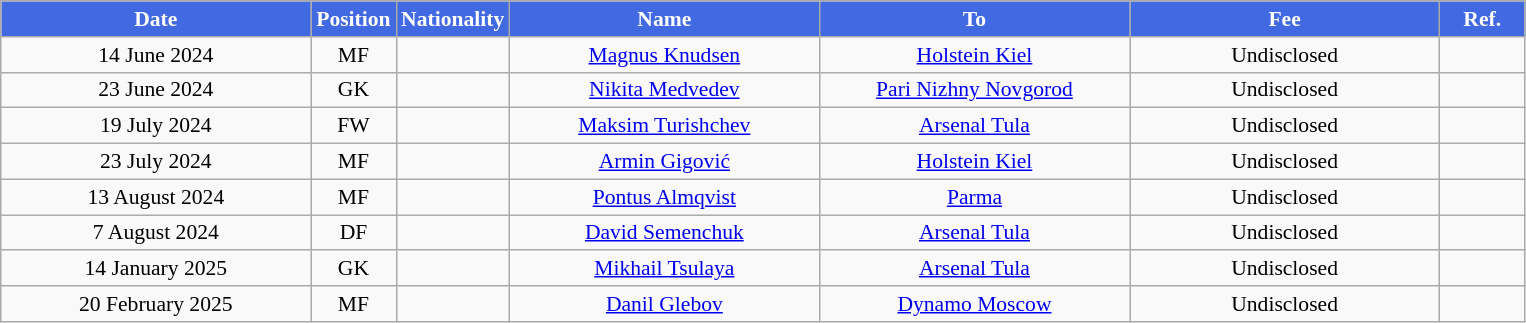<table class="wikitable"  style="text-align:center; font-size:90%; ">
<tr>
<th style="background:#4169E1; color:white; width:200px;">Date</th>
<th style="background:#4169E1; color:white; width:50px;">Position</th>
<th style="background:#4169E1; color:white; width:50px;">Nationality</th>
<th style="background:#4169E1; color:white; width:200px;">Name</th>
<th style="background:#4169E1; color:white; width:200px;">To</th>
<th style="background:#4169E1; color:white; width:200px;">Fee</th>
<th style="background:#4169E1; color:white; width:50px;">Ref.</th>
</tr>
<tr>
<td>14 June 2024</td>
<td>MF</td>
<td></td>
<td><a href='#'>Magnus Knudsen</a></td>
<td><a href='#'>Holstein Kiel</a></td>
<td>Undisclosed</td>
<td></td>
</tr>
<tr>
<td>23 June 2024</td>
<td>GK</td>
<td></td>
<td><a href='#'>Nikita Medvedev</a></td>
<td><a href='#'>Pari Nizhny Novgorod</a></td>
<td>Undisclosed</td>
<td></td>
</tr>
<tr>
<td>19 July 2024</td>
<td>FW</td>
<td></td>
<td><a href='#'>Maksim Turishchev</a></td>
<td><a href='#'>Arsenal Tula</a></td>
<td>Undisclosed</td>
<td></td>
</tr>
<tr>
<td>23 July 2024</td>
<td>MF</td>
<td></td>
<td><a href='#'>Armin Gigović</a></td>
<td><a href='#'>Holstein Kiel</a></td>
<td>Undisclosed</td>
<td></td>
</tr>
<tr>
<td>13 August 2024</td>
<td>MF</td>
<td></td>
<td><a href='#'>Pontus Almqvist</a></td>
<td><a href='#'>Parma</a></td>
<td>Undisclosed</td>
<td></td>
</tr>
<tr>
<td>7 August 2024</td>
<td>DF</td>
<td></td>
<td><a href='#'>David Semenchuk</a></td>
<td><a href='#'>Arsenal Tula</a></td>
<td>Undisclosed</td>
<td></td>
</tr>
<tr>
<td>14 January 2025</td>
<td>GK</td>
<td></td>
<td><a href='#'>Mikhail Tsulaya</a></td>
<td><a href='#'>Arsenal Tula</a></td>
<td>Undisclosed</td>
<td></td>
</tr>
<tr>
<td>20 February 2025</td>
<td>MF</td>
<td></td>
<td><a href='#'>Danil Glebov</a></td>
<td><a href='#'>Dynamo Moscow</a></td>
<td>Undisclosed</td>
<td></td>
</tr>
</table>
